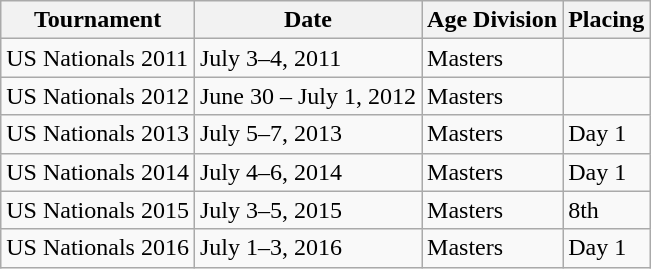<table class="wikitable defaultcenter">
<tr>
<th>Tournament</th>
<th>Date</th>
<th>Age Division</th>
<th>Placing</th>
</tr>
<tr>
<td>US Nationals 2011</td>
<td>July 3–4, 2011</td>
<td>Masters</td>
<td></td>
</tr>
<tr>
<td>US Nationals 2012</td>
<td>June 30 – July 1, 2012</td>
<td>Masters</td>
<td></td>
</tr>
<tr>
<td>US Nationals 2013</td>
<td>July 5–7, 2013</td>
<td>Masters</td>
<td>Day 1</td>
</tr>
<tr>
<td>US Nationals 2014</td>
<td>July 4–6, 2014</td>
<td>Masters</td>
<td>Day 1</td>
</tr>
<tr>
<td>US Nationals 2015</td>
<td>July 3–5, 2015</td>
<td>Masters</td>
<td>8th</td>
</tr>
<tr>
<td>US Nationals 2016</td>
<td>July 1–3, 2016</td>
<td>Masters</td>
<td>Day 1</td>
</tr>
</table>
